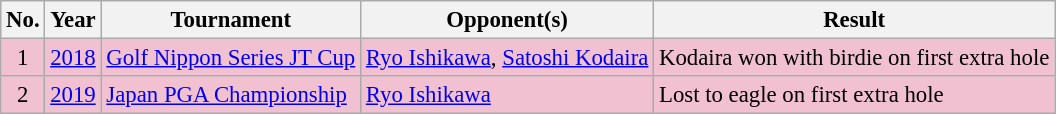<table class="wikitable" style="font-size:95%;">
<tr>
<th>No.</th>
<th>Year</th>
<th>Tournament</th>
<th>Opponent(s)</th>
<th>Result</th>
</tr>
<tr style="background:#F2C1D1;">
<td align=center>1</td>
<td><a href='#'>2018</a></td>
<td><a href='#'>Golf Nippon Series JT Cup</a></td>
<td> <a href='#'>Ryo Ishikawa</a>,  <a href='#'>Satoshi Kodaira</a></td>
<td>Kodaira won with birdie on first extra hole</td>
</tr>
<tr style="background:#F2C1D1;">
<td align=center>2</td>
<td><a href='#'>2019</a></td>
<td><a href='#'>Japan PGA Championship</a></td>
<td> <a href='#'>Ryo Ishikawa</a></td>
<td>Lost to eagle on first extra hole</td>
</tr>
</table>
